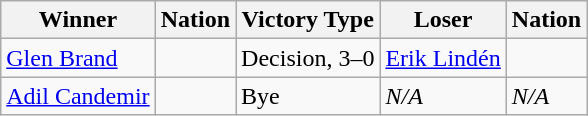<table class="wikitable sortable" style="text-align:left;">
<tr>
<th>Winner</th>
<th>Nation</th>
<th>Victory Type</th>
<th>Loser</th>
<th>Nation</th>
</tr>
<tr>
<td><a href='#'>Glen Brand</a></td>
<td></td>
<td>Decision, 3–0</td>
<td><a href='#'>Erik Lindén</a></td>
<td></td>
</tr>
<tr>
<td><a href='#'>Adil Candemir</a></td>
<td></td>
<td>Bye</td>
<td><em>N/A</em></td>
<td><em>N/A</em></td>
</tr>
</table>
